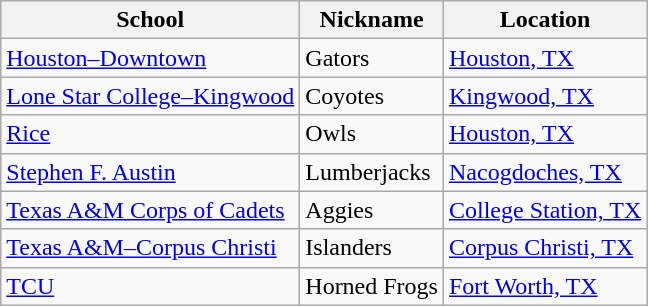<table class="wikitable sortable">
<tr>
<th>School</th>
<th>Nickname</th>
<th>Location</th>
</tr>
<tr>
<td><a href='#'>Houston–Downtown</a></td>
<td>Gators</td>
<td><a href='#'>Houston, TX</a></td>
</tr>
<tr>
<td><a href='#'>Lone Star College–Kingwood</a></td>
<td>Coyotes</td>
<td><a href='#'>Kingwood, TX</a></td>
</tr>
<tr>
<td><a href='#'>Rice</a></td>
<td>Owls</td>
<td><a href='#'>Houston, TX</a></td>
</tr>
<tr>
<td><a href='#'>Stephen F. Austin</a></td>
<td>Lumberjacks</td>
<td><a href='#'>Nacogdoches, TX</a></td>
</tr>
<tr>
<td><a href='#'>Texas A&M Corps of Cadets</a></td>
<td>Aggies</td>
<td><a href='#'>College Station, TX</a></td>
</tr>
<tr>
<td><a href='#'>Texas A&M–Corpus Christi</a></td>
<td>Islanders</td>
<td><a href='#'>Corpus Christi, TX</a></td>
</tr>
<tr>
<td><a href='#'>TCU</a></td>
<td>Horned Frogs</td>
<td><a href='#'>Fort Worth, TX</a></td>
</tr>
</table>
